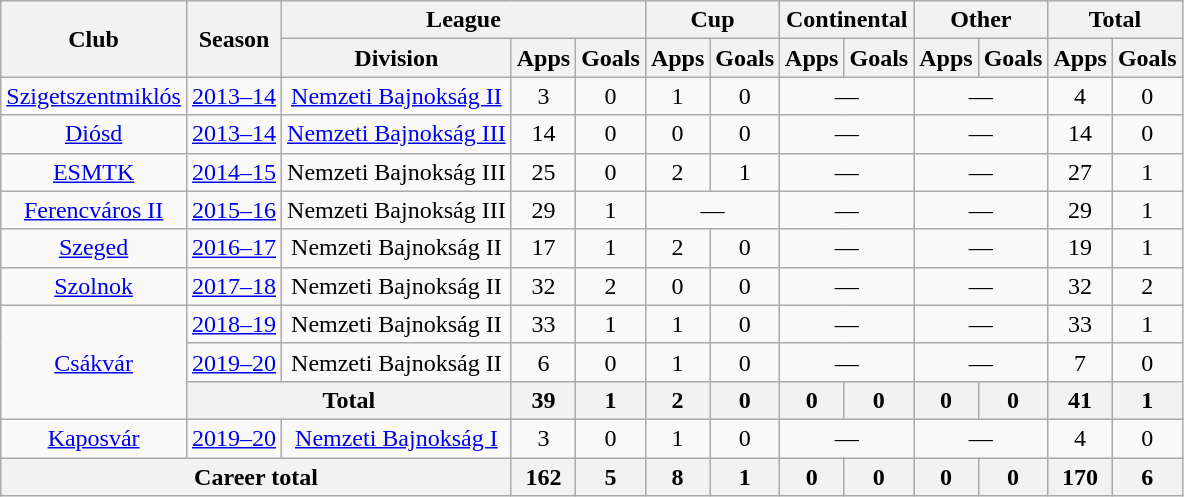<table class="wikitable" style="text-align:center">
<tr>
<th rowspan="2">Club</th>
<th rowspan="2">Season</th>
<th colspan="3">League</th>
<th colspan="2">Cup</th>
<th colspan="2">Continental</th>
<th colspan="2">Other</th>
<th colspan="2">Total</th>
</tr>
<tr>
<th>Division</th>
<th>Apps</th>
<th>Goals</th>
<th>Apps</th>
<th>Goals</th>
<th>Apps</th>
<th>Goals</th>
<th>Apps</th>
<th>Goals</th>
<th>Apps</th>
<th>Goals</th>
</tr>
<tr>
<td><a href='#'>Szigetszentmiklós</a></td>
<td><a href='#'>2013–14</a></td>
<td><a href='#'>Nemzeti Bajnokság II</a></td>
<td>3</td>
<td>0</td>
<td>1</td>
<td>0</td>
<td colspan="2">—</td>
<td colspan="2">—</td>
<td>4</td>
<td>0</td>
</tr>
<tr>
<td><a href='#'>Diósd</a></td>
<td><a href='#'>2013–14</a></td>
<td><a href='#'>Nemzeti Bajnokság III</a></td>
<td>14</td>
<td>0</td>
<td>0</td>
<td>0</td>
<td colspan="2">—</td>
<td colspan="2">—</td>
<td>14</td>
<td>0</td>
</tr>
<tr>
<td><a href='#'>ESMTK</a></td>
<td><a href='#'>2014–15</a></td>
<td>Nemzeti Bajnokság III</td>
<td>25</td>
<td>0</td>
<td>2</td>
<td>1</td>
<td colspan="2">—</td>
<td colspan="2">—</td>
<td>27</td>
<td>1</td>
</tr>
<tr>
<td><a href='#'>Ferencváros II</a></td>
<td><a href='#'>2015–16</a></td>
<td>Nemzeti Bajnokság III</td>
<td>29</td>
<td>1</td>
<td colspan="2">—</td>
<td colspan="2">—</td>
<td colspan="2">—</td>
<td>29</td>
<td>1</td>
</tr>
<tr>
<td><a href='#'>Szeged</a></td>
<td><a href='#'>2016–17</a></td>
<td>Nemzeti Bajnokság II</td>
<td>17</td>
<td>1</td>
<td>2</td>
<td>0</td>
<td colspan="2">—</td>
<td colspan="2">—</td>
<td>19</td>
<td>1</td>
</tr>
<tr>
<td><a href='#'>Szolnok</a></td>
<td><a href='#'>2017–18</a></td>
<td>Nemzeti Bajnokság II</td>
<td>32</td>
<td>2</td>
<td>0</td>
<td>0</td>
<td colspan="2">—</td>
<td colspan="2">—</td>
<td>32</td>
<td>2</td>
</tr>
<tr>
<td rowspan="3"><a href='#'>Csákvár</a></td>
<td><a href='#'>2018–19</a></td>
<td>Nemzeti Bajnokság II</td>
<td>33</td>
<td>1</td>
<td>1</td>
<td>0</td>
<td colspan="2">—</td>
<td colspan="2">—</td>
<td>33</td>
<td>1</td>
</tr>
<tr>
<td><a href='#'>2019–20</a></td>
<td>Nemzeti Bajnokság II</td>
<td>6</td>
<td>0</td>
<td>1</td>
<td>0</td>
<td colspan="2">—</td>
<td colspan="2">—</td>
<td>7</td>
<td>0</td>
</tr>
<tr>
<th colspan="2">Total</th>
<th>39</th>
<th>1</th>
<th>2</th>
<th>0</th>
<th>0</th>
<th>0</th>
<th>0</th>
<th>0</th>
<th>41</th>
<th>1</th>
</tr>
<tr>
<td><a href='#'>Kaposvár</a></td>
<td><a href='#'>2019–20</a></td>
<td><a href='#'>Nemzeti Bajnokság I</a></td>
<td>3</td>
<td>0</td>
<td>1</td>
<td>0</td>
<td colspan="2">—</td>
<td colspan="2">—</td>
<td>4</td>
<td>0</td>
</tr>
<tr>
<th colspan="3">Career total</th>
<th>162</th>
<th>5</th>
<th>8</th>
<th>1</th>
<th>0</th>
<th>0</th>
<th>0</th>
<th>0</th>
<th>170</th>
<th>6</th>
</tr>
</table>
